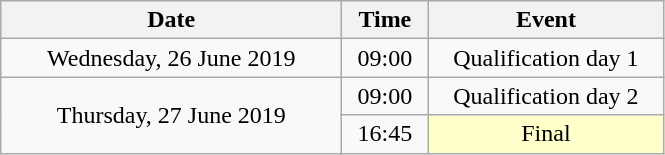<table class = "wikitable" style="text-align:center;">
<tr>
<th width=220>Date</th>
<th width=50>Time</th>
<th width=150>Event</th>
</tr>
<tr>
<td>Wednesday, 26 June 2019</td>
<td>09:00</td>
<td>Qualification day 1</td>
</tr>
<tr>
<td rowspan=2>Thursday, 27 June 2019</td>
<td>09:00</td>
<td>Qualification day 2</td>
</tr>
<tr>
<td>16:45</td>
<td bgcolor=ffffcc>Final</td>
</tr>
</table>
